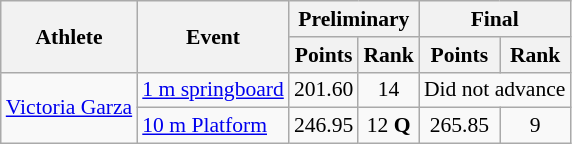<table class=wikitable style="font-size:90%">
<tr>
<th rowspan="2">Athlete</th>
<th rowspan="2">Event</th>
<th colspan="2">Preliminary</th>
<th colspan="2">Final</th>
</tr>
<tr>
<th>Points</th>
<th>Rank</th>
<th>Points</th>
<th>Rank</th>
</tr>
<tr align=center>
<td align=left rowspan=2><a href='#'>Victoria Garza</a></td>
<td align=left><a href='#'>1 m springboard</a></td>
<td>201.60</td>
<td>14</td>
<td colspan=2>Did not advance</td>
</tr>
<tr align=center>
<td align=left><a href='#'>10 m Platform</a></td>
<td>246.95</td>
<td>12 <strong>Q</strong></td>
<td>265.85</td>
<td>9</td>
</tr>
</table>
